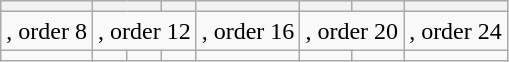<table class=wikitable>
<tr>
<th></th>
<th colspan=2></th>
<th></th>
<th></th>
<th></th>
<th></th>
<th></th>
</tr>
<tr align=center>
<td>, order 8</td>
<td colspan=3>, order 12</td>
<td>, order 16</td>
<td colspan=2>, order 20</td>
<td>, order 24</td>
</tr>
<tr>
<td></td>
<td></td>
<td></td>
<td></td>
<td></td>
<td></td>
<td></td>
<td></td>
</tr>
</table>
